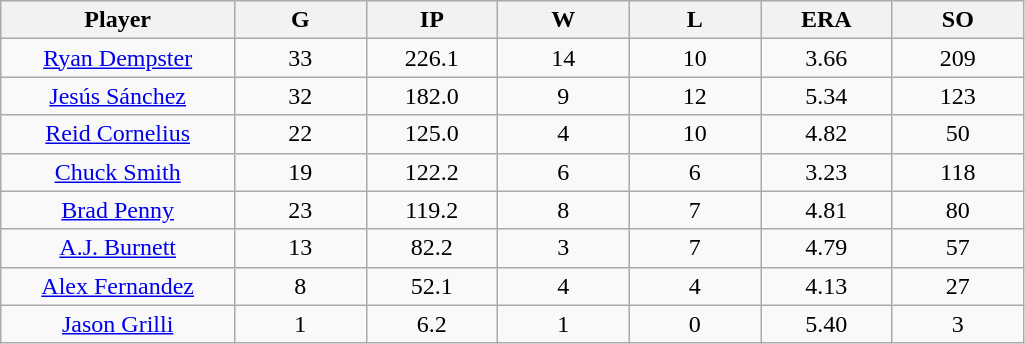<table class="wikitable sortable">
<tr>
<th bgcolor="#DDDDFF" width="16%">Player</th>
<th bgcolor="#DDDDFF" width="9%">G</th>
<th bgcolor="#DDDDFF" width="9%">IP</th>
<th bgcolor="#DDDDFF" width="9%">W</th>
<th bgcolor="#DDDDFF" width="9%">L</th>
<th bgcolor="#DDDDFF" width="9%">ERA</th>
<th bgcolor="#DDDDFF" width="9%">SO</th>
</tr>
<tr align="center">
<td><a href='#'>Ryan Dempster</a></td>
<td>33</td>
<td>226.1</td>
<td>14</td>
<td>10</td>
<td>3.66</td>
<td>209</td>
</tr>
<tr align=center>
<td><a href='#'>Jesús Sánchez</a></td>
<td>32</td>
<td>182.0</td>
<td>9</td>
<td>12</td>
<td>5.34</td>
<td>123</td>
</tr>
<tr align=center>
<td><a href='#'>Reid Cornelius</a></td>
<td>22</td>
<td>125.0</td>
<td>4</td>
<td>10</td>
<td>4.82</td>
<td>50</td>
</tr>
<tr align=center>
<td><a href='#'>Chuck Smith</a></td>
<td>19</td>
<td>122.2</td>
<td>6</td>
<td>6</td>
<td>3.23</td>
<td>118</td>
</tr>
<tr align=center>
<td><a href='#'>Brad Penny</a></td>
<td>23</td>
<td>119.2</td>
<td>8</td>
<td>7</td>
<td>4.81</td>
<td>80</td>
</tr>
<tr align=center>
<td><a href='#'>A.J. Burnett</a></td>
<td>13</td>
<td>82.2</td>
<td>3</td>
<td>7</td>
<td>4.79</td>
<td>57</td>
</tr>
<tr align=center>
<td><a href='#'>Alex Fernandez</a></td>
<td>8</td>
<td>52.1</td>
<td>4</td>
<td>4</td>
<td>4.13</td>
<td>27</td>
</tr>
<tr align=center>
<td><a href='#'>Jason Grilli</a></td>
<td>1</td>
<td>6.2</td>
<td>1</td>
<td>0</td>
<td>5.40</td>
<td>3</td>
</tr>
</table>
